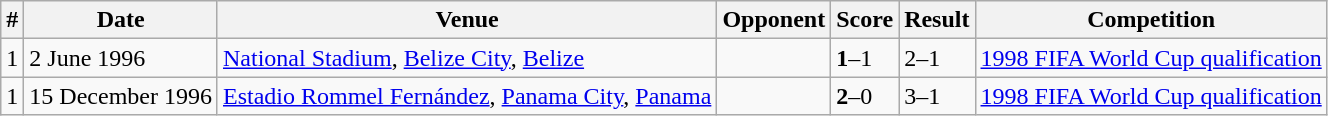<table class="wikitable">
<tr>
<th>#</th>
<th>Date</th>
<th>Venue</th>
<th>Opponent</th>
<th>Score</th>
<th>Result</th>
<th>Competition</th>
</tr>
<tr>
<td>1</td>
<td>2 June 1996</td>
<td><a href='#'>National Stadium</a>, <a href='#'>Belize City</a>, <a href='#'>Belize</a></td>
<td></td>
<td><strong>1</strong>–1</td>
<td>2–1</td>
<td><a href='#'>1998 FIFA World Cup qualification</a></td>
</tr>
<tr>
<td>1</td>
<td>15 December 1996</td>
<td><a href='#'>Estadio Rommel Fernández</a>, <a href='#'>Panama City</a>, <a href='#'>Panama</a></td>
<td></td>
<td><strong>2</strong>–0</td>
<td>3–1</td>
<td><a href='#'>1998 FIFA World Cup qualification</a></td>
</tr>
</table>
